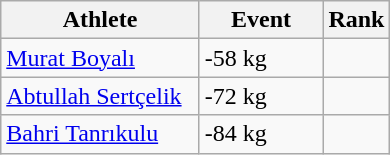<table class=wikitable>
<tr>
<th width=125>Athlete</th>
<th width=75>Event</th>
<th>Rank</th>
</tr>
<tr>
<td><a href='#'>Murat Boyalı</a></td>
<td>-58 kg</td>
<td align=center></td>
</tr>
<tr>
<td><a href='#'>Abtullah Sertçelik</a></td>
<td>-72 kg</td>
<td align=center></td>
</tr>
<tr>
<td><a href='#'>Bahri Tanrıkulu</a></td>
<td>-84 kg</td>
<td align=center></td>
</tr>
</table>
